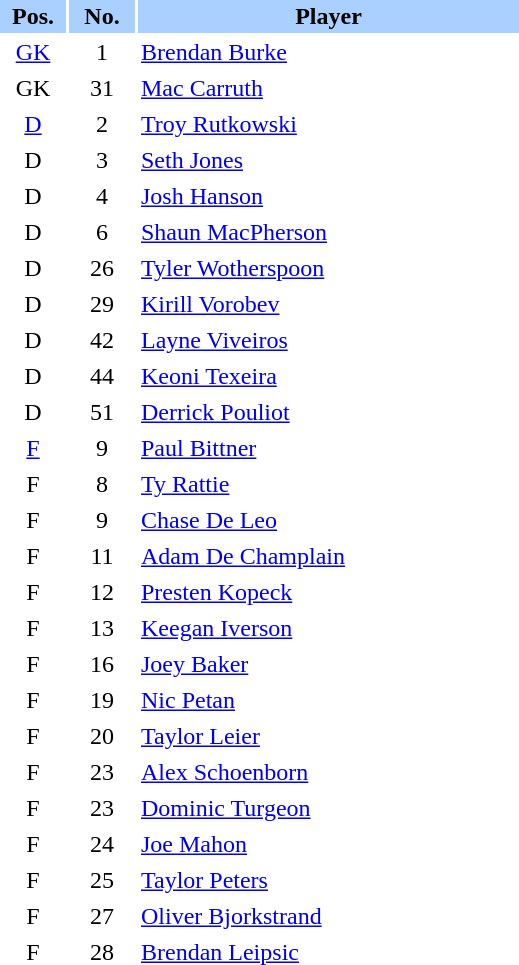<table border="0" cellspacing="2" cellpadding="2">
<tr bgcolor=AAD0FF>
<th width=40>Pos.</th>
<th width=40>No.</th>
<th width=250>Player</th>
</tr>
<tr>
<td style="text-align:center;"><a href='#'>GK</a></td>
<td style="text-align:center;">1</td>
<td><a href='#'>Brendan Burke</a></td>
</tr>
<tr>
<td style="text-align:center;">GK</td>
<td style="text-align:center;">31</td>
<td><a href='#'>Mac Carruth</a></td>
</tr>
<tr>
<td style="text-align:center;"><a href='#'>D</a></td>
<td style="text-align:center;">2</td>
<td><a href='#'>Troy Rutkowski</a></td>
</tr>
<tr>
<td style="text-align:center;">D</td>
<td style="text-align:center;">3</td>
<td><a href='#'>Seth Jones</a></td>
</tr>
<tr>
<td style="text-align:center;">D</td>
<td style="text-align:center;">4</td>
<td><a href='#'>Josh Hanson</a></td>
</tr>
<tr>
<td style="text-align:center;">D</td>
<td style="text-align:center;">6</td>
<td><a href='#'>Shaun MacPherson</a></td>
</tr>
<tr>
<td style="text-align:center;">D</td>
<td style="text-align:center;">26</td>
<td><a href='#'>Tyler Wotherspoon</a></td>
</tr>
<tr>
<td style="text-align:center;">D</td>
<td style="text-align:center;">29</td>
<td><a href='#'>Kirill Vorobev</a></td>
</tr>
<tr>
<td style="text-align:center;">D</td>
<td style="text-align:center;">42</td>
<td><a href='#'>Layne Viveiros</a></td>
</tr>
<tr>
<td style="text-align:center;">D</td>
<td style="text-align:center;">44</td>
<td><a href='#'>Keoni Texeira</a></td>
</tr>
<tr>
<td style="text-align:center;">D</td>
<td style="text-align:center;">51</td>
<td><a href='#'>Derrick Pouliot</a></td>
</tr>
<tr>
<td style="text-align:center;"><a href='#'>F</a></td>
<td style="text-align:center;">9</td>
<td><a href='#'>Paul Bittner</a></td>
</tr>
<tr>
<td style="text-align:center;">F</td>
<td style="text-align:center;">8</td>
<td><a href='#'>Ty Rattie</a></td>
</tr>
<tr>
<td style="text-align:center;">F</td>
<td style="text-align:center;">9</td>
<td><a href='#'>Chase De Leo</a></td>
</tr>
<tr>
<td style="text-align:center;">F</td>
<td style="text-align:center;">11</td>
<td><a href='#'>Adam De Champlain</a></td>
</tr>
<tr>
<td style="text-align:center;">F</td>
<td style="text-align:center;">12</td>
<td><a href='#'>Presten Kopeck</a></td>
</tr>
<tr>
<td style="text-align:center;">F</td>
<td style="text-align:center;">13</td>
<td><a href='#'>Keegan Iverson</a></td>
</tr>
<tr>
<td style="text-align:center;">F</td>
<td style="text-align:center;">16</td>
<td><a href='#'>Joey Baker</a></td>
</tr>
<tr>
<td style="text-align:center;">F</td>
<td style="text-align:center;">19</td>
<td><a href='#'>Nic Petan</a></td>
</tr>
<tr>
<td style="text-align:center;">F</td>
<td style="text-align:center;">20</td>
<td><a href='#'>Taylor Leier</a></td>
</tr>
<tr>
<td style="text-align:center;">F</td>
<td style="text-align:center;">23</td>
<td><a href='#'>Alex Schoenborn</a></td>
</tr>
<tr>
<td style="text-align:center;">F</td>
<td style="text-align:center;">23</td>
<td><a href='#'>Dominic Turgeon</a></td>
</tr>
<tr>
<td style="text-align:center;">F</td>
<td style="text-align:center;">24</td>
<td><a href='#'>Joe Mahon</a></td>
</tr>
<tr>
<td style="text-align:center;">F</td>
<td style="text-align:center;">25</td>
<td><a href='#'>Taylor Peters</a></td>
</tr>
<tr>
<td style="text-align:center;">F</td>
<td style="text-align:center;">27</td>
<td><a href='#'>Oliver Bjorkstrand</a></td>
</tr>
<tr>
<td style="text-align:center;">F</td>
<td style="text-align:center;">28</td>
<td><a href='#'>Brendan Leipsic</a></td>
</tr>
</table>
